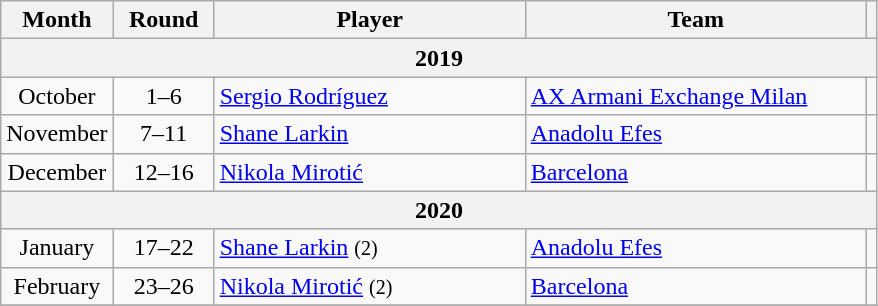<table class="wikitable" style="text-align: center">
<tr>
<th>Month</th>
<th style="width:60px;">Round</th>
<th style="width:200px;">Player</th>
<th style="width:220px;">Team</th>
<th></th>
</tr>
<tr>
<th colspan=5>2019</th>
</tr>
<tr>
<td>October</td>
<td>1–6</td>
<td align="left"> <a href='#'>Sergio Rodríguez</a></td>
<td align="left"> <a href='#'>AX Armani Exchange Milan</a></td>
<td></td>
</tr>
<tr>
<td>November</td>
<td>7–11</td>
<td align="left"> <a href='#'>Shane Larkin</a></td>
<td align="left"> <a href='#'>Anadolu Efes</a></td>
<td></td>
</tr>
<tr>
<td>December</td>
<td>12–16</td>
<td align="left"> <a href='#'>Nikola Mirotić</a></td>
<td align="left"> <a href='#'>Barcelona</a></td>
<td></td>
</tr>
<tr>
<th colspan=5>2020</th>
</tr>
<tr>
<td>January</td>
<td>17–22</td>
<td align="left"> <a href='#'>Shane Larkin</a> <small>(2)</small></td>
<td align="left"> <a href='#'>Anadolu Efes</a></td>
<td></td>
</tr>
<tr>
<td>February</td>
<td>23–26</td>
<td align="left"> <a href='#'>Nikola Mirotić</a> <small>(2)</small></td>
<td align="left"> <a href='#'>Barcelona</a></td>
<td></td>
</tr>
<tr>
</tr>
</table>
